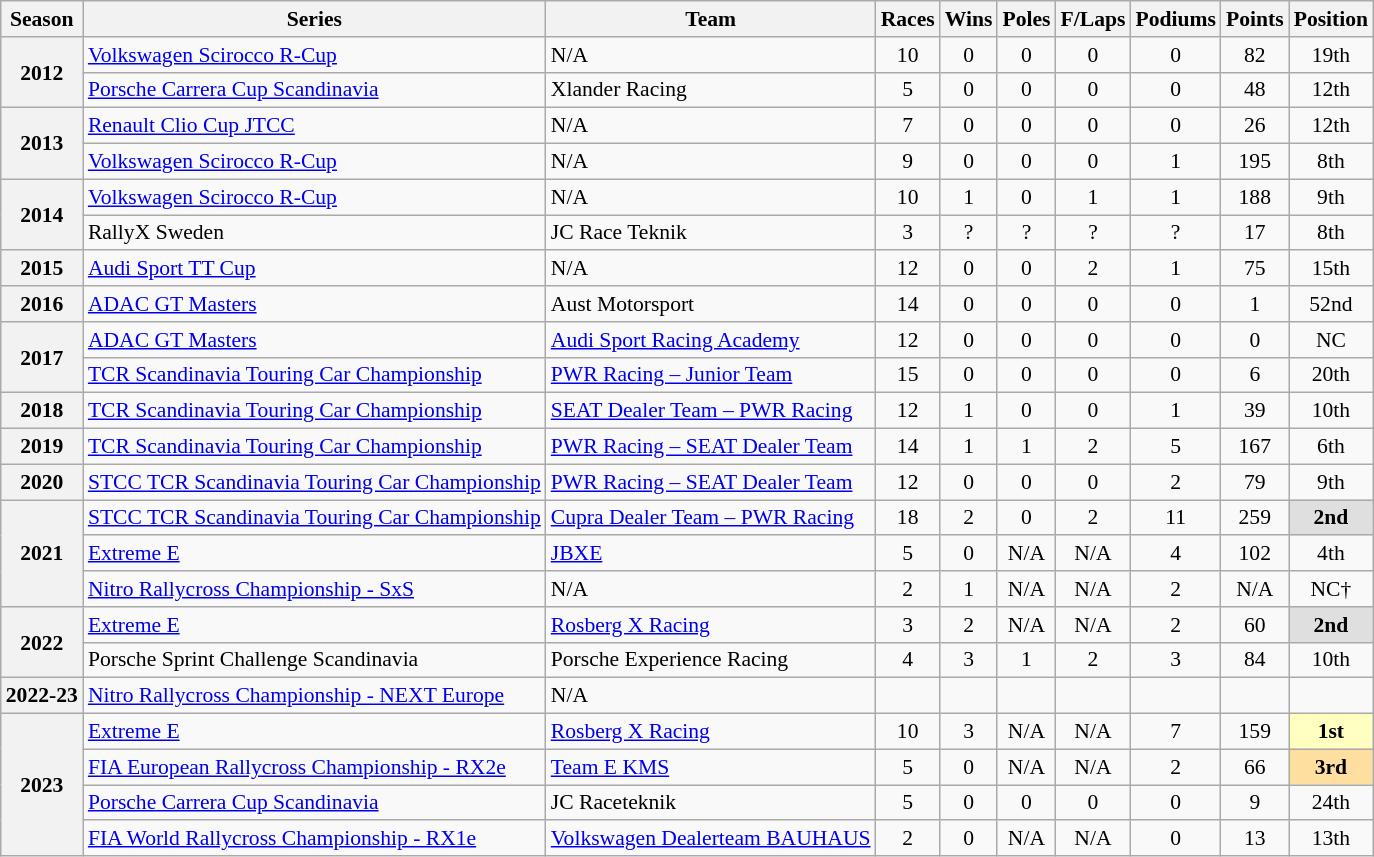<table class="wikitable" style="font-size: 90%; text-align:center">
<tr>
<th>Season</th>
<th>Series</th>
<th>Team</th>
<th>Races</th>
<th>Wins</th>
<th>Poles</th>
<th>F/Laps</th>
<th>Podiums</th>
<th>Points</th>
<th>Position</th>
</tr>
<tr>
<th rowspan=2>2012</th>
<td align=left><a href='#'>Volkswagen Scirocco R-Cup</a></td>
<td align=left>N/A</td>
<td>10</td>
<td>0</td>
<td>0</td>
<td>0</td>
<td>0</td>
<td>82</td>
<td>19th</td>
</tr>
<tr>
<td align=left><a href='#'>Porsche Carrera Cup Scandinavia</a></td>
<td align=left>Xlander Racing</td>
<td>5</td>
<td>0</td>
<td>0</td>
<td>0</td>
<td>0</td>
<td>48</td>
<td>12th</td>
</tr>
<tr>
<th rowspan=2>2013</th>
<td align=left><a href='#'>Renault Clio Cup JTCC</a></td>
<td align=left>N/A</td>
<td>7</td>
<td>0</td>
<td>0</td>
<td>0</td>
<td>0</td>
<td>26</td>
<td>12th</td>
</tr>
<tr>
<td align=left><a href='#'>Volkswagen Scirocco R-Cup</a></td>
<td align=left>N/A</td>
<td>9</td>
<td>0</td>
<td>0</td>
<td>0</td>
<td>1</td>
<td>195</td>
<td>8th</td>
</tr>
<tr>
<th rowspan=2>2014</th>
<td align=left><a href='#'>Volkswagen Scirocco R-Cup</a></td>
<td align=left>N/A</td>
<td>10</td>
<td>1</td>
<td>0</td>
<td>1</td>
<td>1</td>
<td>188</td>
<td>9th</td>
</tr>
<tr>
<td align=left>RallyX Sweden</td>
<td align=left>JC Race Teknik</td>
<td>3</td>
<td>?</td>
<td>?</td>
<td>?</td>
<td>?</td>
<td>17</td>
<td>8th</td>
</tr>
<tr>
<th>2015</th>
<td align=left><a href='#'>Audi Sport TT Cup</a></td>
<td align=left>N/A</td>
<td>12</td>
<td>0</td>
<td>0</td>
<td>2</td>
<td>1</td>
<td>75</td>
<td>15th</td>
</tr>
<tr>
<th>2016</th>
<td align=left><a href='#'>ADAC GT Masters</a></td>
<td align=left>Aust Motorsport</td>
<td>14</td>
<td>0</td>
<td>0</td>
<td>0</td>
<td>0</td>
<td>1</td>
<td>52nd</td>
</tr>
<tr>
<th rowspan=2>2017</th>
<td align=left><a href='#'>ADAC GT Masters</a></td>
<td align=left><a href='#'>Audi Sport Racing Academy</a></td>
<td>12</td>
<td>0</td>
<td>0</td>
<td>0</td>
<td>0</td>
<td>0</td>
<td>NC</td>
</tr>
<tr>
<td align=left><a href='#'>TCR Scandinavia Touring Car Championship</a></td>
<td align=left><a href='#'>PWR Racing – Junior Team</a></td>
<td>15</td>
<td>0</td>
<td>0</td>
<td>0</td>
<td>0</td>
<td>6</td>
<td>20th</td>
</tr>
<tr>
<th>2018</th>
<td align=left><a href='#'>TCR Scandinavia Touring Car Championship</a></td>
<td align=left><a href='#'>SEAT Dealer Team – PWR Racing</a></td>
<td>12</td>
<td>1</td>
<td>0</td>
<td>0</td>
<td>1</td>
<td>39</td>
<td>10th</td>
</tr>
<tr>
<th>2019</th>
<td align=left><a href='#'>TCR Scandinavia Touring Car Championship</a></td>
<td align=left><a href='#'>PWR Racing – SEAT Dealer Team</a></td>
<td>14</td>
<td>1</td>
<td>1</td>
<td>2</td>
<td>5</td>
<td>167</td>
<td>6th</td>
</tr>
<tr>
<th>2020</th>
<td align=left><a href='#'>STCC TCR Scandinavia Touring Car Championship</a></td>
<td align=left><a href='#'>PWR Racing – SEAT Dealer Team</a></td>
<td>12</td>
<td>0</td>
<td>0</td>
<td>0</td>
<td>2</td>
<td>79</td>
<td>9th</td>
</tr>
<tr>
<th rowspan=3>2021</th>
<td align=left><a href='#'>STCC TCR Scandinavia Touring Car Championship</a></td>
<td align=left><a href='#'>Cupra Dealer Team – PWR Racing</a></td>
<td>18</td>
<td>2</td>
<td>0</td>
<td>2</td>
<td>11</td>
<td>259</td>
<td style="background:#DFDFDF;"><strong>2nd</strong></td>
</tr>
<tr>
<td align=left><a href='#'>Extreme E</a></td>
<td align=left><a href='#'>JBXE</a></td>
<td>5</td>
<td>0</td>
<td>N/A</td>
<td>N/A</td>
<td>4</td>
<td>102</td>
<td>4th</td>
</tr>
<tr>
<td align=left><a href='#'>Nitro Rallycross Championship - SxS</a></td>
<td align=left>N/A</td>
<td>2</td>
<td>1</td>
<td>N/A</td>
<td>N/A</td>
<td>2</td>
<td>N/A</td>
<td>NC†</td>
</tr>
<tr>
<th rowspan=2>2022</th>
<td align=left><a href='#'>Extreme E</a></td>
<td align=left><a href='#'>Rosberg X Racing</a></td>
<td>3</td>
<td>2</td>
<td>N/A</td>
<td>N/A</td>
<td>2</td>
<td>60</td>
<td style="background:#DFDFDF;"><strong>2nd</strong></td>
</tr>
<tr>
<td align=left>Porsche Sprint Challenge Scandinavia</td>
<td align=left>Porsche Experience Racing</td>
<td>4</td>
<td>3</td>
<td>1</td>
<td>2</td>
<td>3</td>
<td>84</td>
<td>10th</td>
</tr>
<tr>
<th>2022-23</th>
<td align=left><a href='#'>Nitro Rallycross Championship - NEXT Europe</a></td>
<td align=left>N/A</td>
<td></td>
<td></td>
<td></td>
<td></td>
<td></td>
<td></td>
<td></td>
</tr>
<tr>
<th rowspan="4">2023</th>
<td align=left><a href='#'>Extreme E</a></td>
<td align=left><a href='#'>Rosberg X Racing</a></td>
<td>10</td>
<td>3</td>
<td>N/A</td>
<td>N/A</td>
<td>7</td>
<td>159</td>
<td style="background:#FFFFBF;"><strong>1st</strong></td>
</tr>
<tr>
<td align=left><a href='#'>FIA European Rallycross Championship - RX2e</a></td>
<td align=left><a href='#'>Team E KMS</a></td>
<td>5</td>
<td>0</td>
<td>N/A</td>
<td>N/A</td>
<td>2</td>
<td>66</td>
<td style="background:#FFDF9F;"><strong>3rd</strong></td>
</tr>
<tr>
<td align=left><a href='#'>Porsche Carrera Cup Scandinavia</a></td>
<td align=left>JC Raceteknik</td>
<td>5</td>
<td>0</td>
<td>0</td>
<td>0</td>
<td>0</td>
<td>9</td>
<td>24th</td>
</tr>
<tr>
<td align=left><a href='#'>FIA World Rallycross Championship - RX1e</a></td>
<td align=left><a href='#'>Volkswagen Dealerteam BAUHAUS</a></td>
<td>2</td>
<td>0</td>
<td>N/A</td>
<td>N/A</td>
<td>0</td>
<td>13</td>
<td>13th</td>
</tr>
</table>
